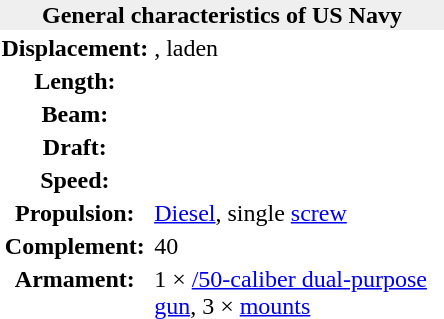<table class="toccolours" style="float:right; margin:0 0 0.5em 1em;" width="300">
<tr>
<th colspan="2" style="background: #efefef; text-align:center;">General characteristics of US Navy </th>
</tr>
<tr style="vertical-align:top;">
<th>Displacement:</th>
<td>,  laden</td>
</tr>
<tr style="vertical-align:top;">
<th>Length:</th>
<td></td>
</tr>
<tr style="vertical-align:top;">
<th>Beam:</th>
<td></td>
</tr>
<tr style="vertical-align:top;">
<th>Draft:</th>
<td></td>
</tr>
<tr style="vertical-align:top;">
<th>Speed:</th>
<td></td>
</tr>
<tr style="vertical-align:top;">
<th>Propulsion:</th>
<td><a href='#'>Diesel</a>, single <a href='#'>screw</a></td>
</tr>
<tr style="vertical-align:top;">
<th>Complement:</th>
<td>40</td>
</tr>
<tr style="vertical-align:top;">
<th>Armament:</th>
<td>1 × <a href='#'>/50-caliber dual-purpose gun</a>, 3 × <a href='#'> mounts</a></td>
</tr>
</table>
